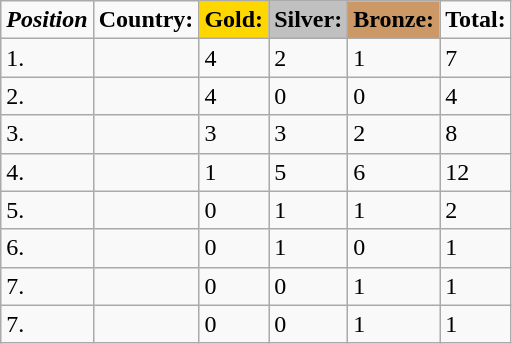<table class="wikitable">
<tr>
<td><strong><em>Position</em></strong></td>
<td><strong>Country:</strong></td>
<td style="text-align: center; background: gold"><strong>Gold:</strong></td>
<td style="text-align: center; background: silver"><strong>Silver:</strong></td>
<td style="text-align: center; background: #CC9966"><strong>Bronze:</strong></td>
<td><strong>Total: </strong></td>
</tr>
<tr>
<td>1.</td>
<td></td>
<td>4</td>
<td>2</td>
<td>1</td>
<td>7</td>
</tr>
<tr>
<td>2.</td>
<td></td>
<td>4</td>
<td>0</td>
<td>0</td>
<td>4</td>
</tr>
<tr>
<td>3.</td>
<td></td>
<td>3</td>
<td>3</td>
<td>2</td>
<td>8</td>
</tr>
<tr>
<td>4.</td>
<td></td>
<td>1</td>
<td>5</td>
<td>6</td>
<td>12</td>
</tr>
<tr>
<td>5.</td>
<td></td>
<td>0</td>
<td>1</td>
<td>1</td>
<td>2</td>
</tr>
<tr>
<td>6.</td>
<td></td>
<td>0</td>
<td>1</td>
<td>0</td>
<td>1</td>
</tr>
<tr>
<td>7.</td>
<td></td>
<td>0</td>
<td>0</td>
<td>1</td>
<td>1</td>
</tr>
<tr>
<td>7.</td>
<td></td>
<td>0</td>
<td>0</td>
<td>1</td>
<td>1</td>
</tr>
</table>
